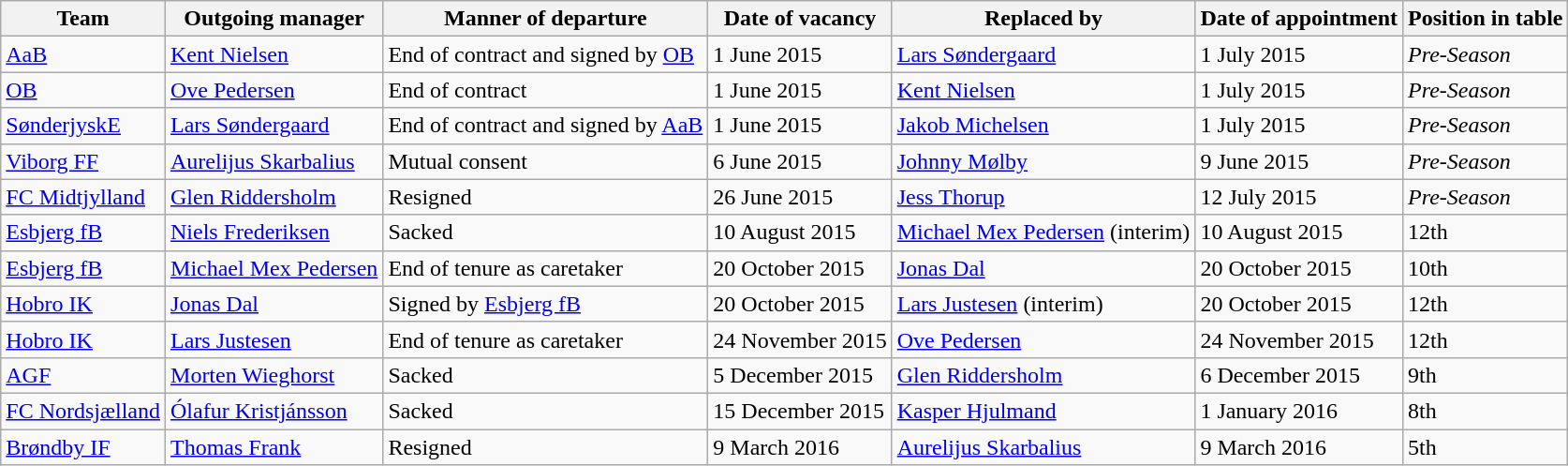<table class="wikitable">
<tr>
<th>Team</th>
<th>Outgoing manager</th>
<th>Manner of departure</th>
<th>Date of vacancy</th>
<th>Replaced by</th>
<th>Date of appointment</th>
<th>Position in table</th>
</tr>
<tr>
<td><a href='#'>AaB</a></td>
<td> <a href='#'>Kent Nielsen</a></td>
<td>End of contract and signed by <a href='#'>OB</a></td>
<td>1 June 2015</td>
<td> <a href='#'>Lars Søndergaard</a></td>
<td>1 July 2015</td>
<td><em>Pre-Season</em></td>
</tr>
<tr>
<td><a href='#'>OB</a></td>
<td> <a href='#'>Ove Pedersen</a></td>
<td>End of contract</td>
<td>1 June 2015</td>
<td> <a href='#'>Kent Nielsen</a></td>
<td>1 July 2015</td>
<td><em>Pre-Season</em></td>
</tr>
<tr>
<td><a href='#'>SønderjyskE</a></td>
<td> <a href='#'>Lars Søndergaard</a></td>
<td>End of contract and signed by <a href='#'>AaB</a></td>
<td>1 June 2015</td>
<td> <a href='#'>Jakob Michelsen</a></td>
<td>1 July 2015</td>
<td><em>Pre-Season</em></td>
</tr>
<tr>
<td><a href='#'>Viborg FF</a></td>
<td> <a href='#'>Aurelijus Skarbalius</a></td>
<td>Mutual consent</td>
<td>6 June 2015</td>
<td> <a href='#'>Johnny Mølby</a></td>
<td>9 June 2015</td>
<td><em>Pre-Season</em></td>
</tr>
<tr>
<td><a href='#'>FC Midtjylland</a></td>
<td> <a href='#'>Glen Riddersholm</a></td>
<td>Resigned</td>
<td>26 June 2015</td>
<td> <a href='#'>Jess Thorup</a></td>
<td>12 July 2015</td>
<td><em>Pre-Season</em></td>
</tr>
<tr>
<td><a href='#'>Esbjerg fB</a></td>
<td> <a href='#'>Niels Frederiksen</a></td>
<td>Sacked</td>
<td>10 August 2015</td>
<td> <a href='#'>Michael Mex Pedersen</a> (interim)</td>
<td>10 August 2015</td>
<td>12th</td>
</tr>
<tr>
<td><a href='#'>Esbjerg fB</a></td>
<td> <a href='#'>Michael Mex Pedersen</a></td>
<td>End of tenure as caretaker</td>
<td>20 October 2015</td>
<td> <a href='#'>Jonas Dal</a></td>
<td>20 October 2015</td>
<td>10th</td>
</tr>
<tr>
<td><a href='#'>Hobro IK</a></td>
<td> <a href='#'>Jonas Dal</a></td>
<td>Signed by <a href='#'>Esbjerg fB</a></td>
<td>20 October 2015</td>
<td> <a href='#'>Lars Justesen</a> (interim)</td>
<td>20 October 2015</td>
<td>12th</td>
</tr>
<tr>
<td><a href='#'>Hobro IK</a></td>
<td> <a href='#'>Lars Justesen</a></td>
<td>End of tenure as caretaker</td>
<td>24 November 2015</td>
<td> <a href='#'>Ove Pedersen</a></td>
<td>24 November 2015</td>
<td>12th</td>
</tr>
<tr>
<td><a href='#'>AGF</a></td>
<td> <a href='#'>Morten Wieghorst</a></td>
<td>Sacked</td>
<td>5 December 2015</td>
<td> <a href='#'>Glen Riddersholm</a></td>
<td>6 December 2015</td>
<td>9th</td>
</tr>
<tr>
<td><a href='#'>FC Nordsjælland</a></td>
<td> <a href='#'>Ólafur Kristjánsson</a></td>
<td>Sacked</td>
<td>15 December 2015</td>
<td> <a href='#'>Kasper Hjulmand</a></td>
<td>1 January 2016</td>
<td>8th</td>
</tr>
<tr>
<td><a href='#'>Brøndby IF</a></td>
<td> <a href='#'>Thomas Frank</a></td>
<td>Resigned</td>
<td>9 March 2016</td>
<td> <a href='#'>Aurelijus Skarbalius</a></td>
<td>9 March 2016</td>
<td>5th</td>
</tr>
</table>
